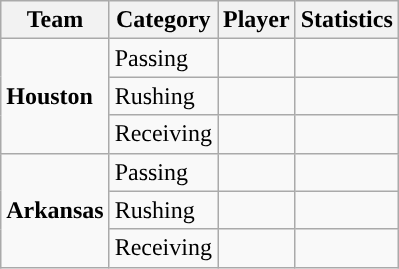<table class="wikitable" style="float: right;">
<tr>
<th>Team</th>
<th>Category</th>
<th>Player</th>
<th>Statistics</th>
</tr>
<tr>
<td rowspan=3 !!><strong>Houston</strong></td>
<td>Passing</td>
<td></td>
<td></td>
</tr>
<tr>
<td>Rushing</td>
<td></td>
<td></td>
</tr>
<tr>
<td>Receiving</td>
<td></td>
<td></td>
</tr>
<tr>
<td rowspan=3 !!><strong>Arkansas</strong></td>
<td>Passing</td>
<td></td>
<td></td>
</tr>
<tr>
<td>Rushing</td>
<td></td>
<td></td>
</tr>
<tr>
<td>Receiving</td>
<td></td>
<td></td>
</tr>
</table>
